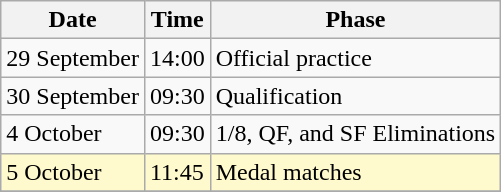<table class=wikitable>
<tr>
<th>Date</th>
<th>Time</th>
<th>Phase</th>
</tr>
<tr>
<td>29 September</td>
<td>14:00</td>
<td>Official practice</td>
</tr>
<tr>
<td>30 September</td>
<td>09:30</td>
<td>Qualification</td>
</tr>
<tr>
<td>4 October</td>
<td>09:30</td>
<td>1/8, QF, and SF Eliminations</td>
</tr>
<tr style=background:lemonchiffon>
<td>5 October</td>
<td>11:45</td>
<td>Medal matches</td>
</tr>
<tr>
</tr>
</table>
